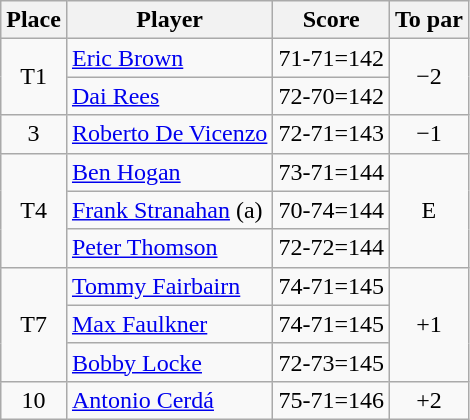<table class=wikitable>
<tr>
<th>Place</th>
<th>Player</th>
<th>Score</th>
<th>To par</th>
</tr>
<tr>
<td rowspan=2 align=center>T1</td>
<td> <a href='#'>Eric Brown</a></td>
<td>71-71=142</td>
<td rowspan=2 align=center>−2</td>
</tr>
<tr>
<td> <a href='#'>Dai Rees</a></td>
<td>72-70=142</td>
</tr>
<tr>
<td align=center>3</td>
<td> <a href='#'>Roberto De Vicenzo</a></td>
<td>72-71=143</td>
<td align=center>−1</td>
</tr>
<tr>
<td rowspan=3 align=center>T4</td>
<td> <a href='#'>Ben Hogan</a></td>
<td>73-71=144</td>
<td rowspan=3 align=center>E</td>
</tr>
<tr>
<td> <a href='#'>Frank Stranahan</a> (a)</td>
<td>70-74=144</td>
</tr>
<tr>
<td> <a href='#'>Peter Thomson</a></td>
<td>72-72=144</td>
</tr>
<tr>
<td rowspan=3 align=center>T7</td>
<td> <a href='#'>Tommy Fairbairn</a></td>
<td>74-71=145</td>
<td rowspan=3 align=center>+1</td>
</tr>
<tr>
<td> <a href='#'>Max Faulkner</a></td>
<td>74-71=145</td>
</tr>
<tr>
<td> <a href='#'>Bobby Locke</a></td>
<td>72-73=145</td>
</tr>
<tr>
<td align=center>10</td>
<td> <a href='#'>Antonio Cerdá</a></td>
<td>75-71=146</td>
<td align=center>+2</td>
</tr>
</table>
